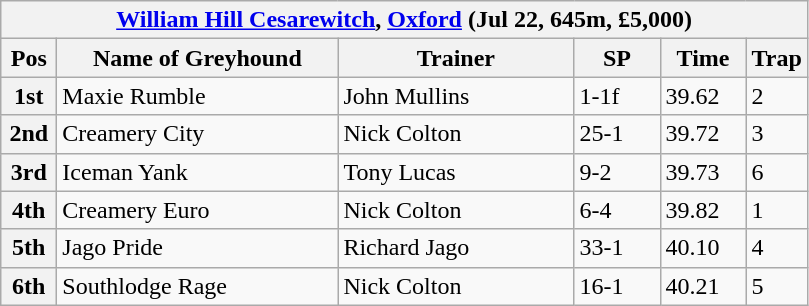<table class="wikitable">
<tr>
<th colspan="6"><a href='#'>William Hill Cesarewitch</a>, <a href='#'>Oxford</a> (Jul 22, 645m, £5,000)</th>
</tr>
<tr>
<th width=30>Pos</th>
<th width=180>Name of Greyhound</th>
<th width=150>Trainer</th>
<th width=50>SP</th>
<th width=50>Time</th>
<th width=30>Trap</th>
</tr>
<tr>
<th>1st</th>
<td>Maxie Rumble</td>
<td>John Mullins</td>
<td>1-1f</td>
<td>39.62</td>
<td>2</td>
</tr>
<tr>
<th>2nd</th>
<td>Creamery City</td>
<td>Nick Colton</td>
<td>25-1</td>
<td>39.72</td>
<td>3</td>
</tr>
<tr>
<th>3rd</th>
<td>Iceman Yank</td>
<td>Tony Lucas</td>
<td>9-2</td>
<td>39.73</td>
<td>6</td>
</tr>
<tr>
<th>4th</th>
<td>Creamery Euro</td>
<td>Nick Colton</td>
<td>6-4</td>
<td>39.82</td>
<td>1</td>
</tr>
<tr>
<th>5th</th>
<td>Jago Pride</td>
<td>Richard Jago</td>
<td>33-1</td>
<td>40.10</td>
<td>4</td>
</tr>
<tr>
<th>6th</th>
<td>Southlodge Rage</td>
<td>Nick Colton</td>
<td>16-1</td>
<td>40.21</td>
<td>5</td>
</tr>
</table>
